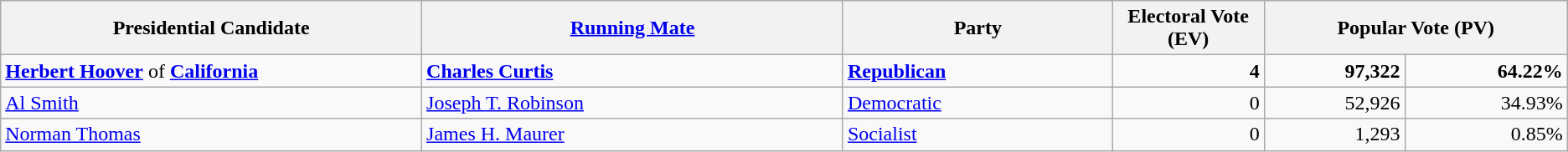<table class="wikitable">
<tr>
<th width="25%">Presidential Candidate</th>
<th width="25%"><a href='#'>Running Mate</a></th>
<th width="16%">Party</th>
<th width="9%">Electoral Vote (EV)</th>
<th colspan="2" width="18%">Popular Vote (PV)</th>
</tr>
<tr>
<td><strong><a href='#'>Herbert Hoover</a></strong> of <strong><a href='#'>California</a></strong></td>
<td><strong><a href='#'>Charles Curtis</a></strong></td>
<td><strong><a href='#'>Republican</a></strong></td>
<td align="right"><strong>4</strong></td>
<td align="right"><strong>97,322</strong></td>
<td align="right"><strong>64.22%</strong></td>
</tr>
<tr>
<td><a href='#'>Al Smith</a></td>
<td><a href='#'>Joseph T. Robinson</a></td>
<td><a href='#'>Democratic</a></td>
<td align="right">0</td>
<td align="right">52,926</td>
<td align="right">34.93%</td>
</tr>
<tr>
<td><a href='#'>Norman Thomas</a></td>
<td><a href='#'>James H. Maurer</a></td>
<td><a href='#'>Socialist</a></td>
<td align="right">0</td>
<td align="right">1,293</td>
<td align="right">0.85%</td>
</tr>
</table>
